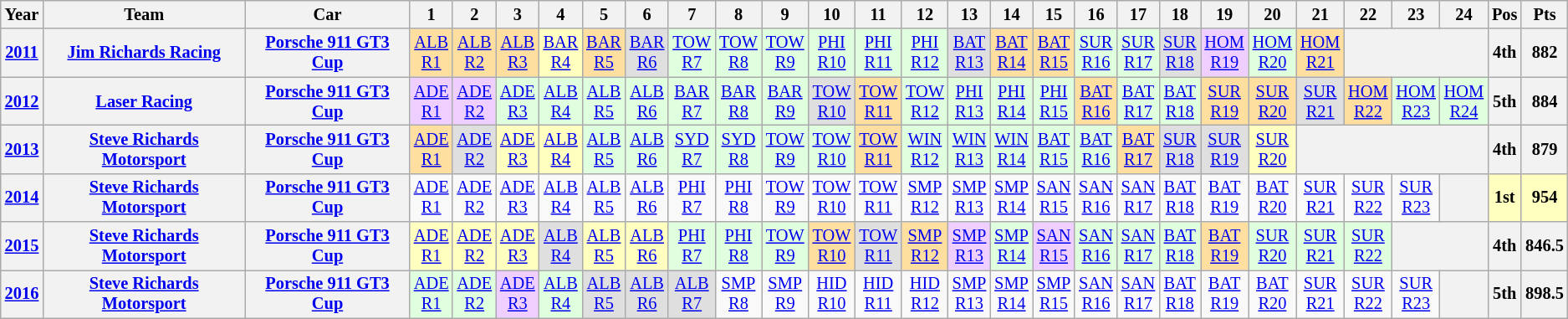<table class="wikitable" style="text-align:center; font-size:85%">
<tr>
<th>Year</th>
<th>Team</th>
<th>Car</th>
<th>1</th>
<th>2</th>
<th>3</th>
<th>4</th>
<th>5</th>
<th>6</th>
<th>7</th>
<th>8</th>
<th>9</th>
<th>10</th>
<th>11</th>
<th>12</th>
<th>13</th>
<th>14</th>
<th>15</th>
<th>16</th>
<th>17</th>
<th>18</th>
<th>19</th>
<th>20</th>
<th>21</th>
<th>22</th>
<th>23</th>
<th>24</th>
<th>Pos</th>
<th>Pts</th>
</tr>
<tr>
<th><a href='#'>2011</a></th>
<th><a href='#'>Jim Richards Racing</a></th>
<th><a href='#'>Porsche 911 GT3 Cup</a></th>
<td style="background:#ffdf9f;"><a href='#'>ALB<br>R1</a><br></td>
<td style="background:#ffdf9f;"><a href='#'>ALB<br>R2</a><br></td>
<td style="background:#ffdf9f;"><a href='#'>ALB<br>R3</a><br></td>
<td style="background:#ffffbf;"><a href='#'>BAR<br>R4</a><br></td>
<td style="background:#ffdf9f;"><a href='#'>BAR<br>R5</a><br></td>
<td style="background:#dfdfdf;"><a href='#'>BAR<br>R6</a><br></td>
<td style="background:#dfffdf;"><a href='#'>TOW<br>R7</a><br></td>
<td style="background:#dfffdf;"><a href='#'>TOW<br>R8</a><br></td>
<td style="background:#dfffdf;"><a href='#'>TOW<br>R9</a><br></td>
<td style="background:#dfffdf;"><a href='#'>PHI<br>R10</a><br></td>
<td style="background:#dfffdf;"><a href='#'>PHI<br>R11</a><br></td>
<td style="background:#dfffdf;"><a href='#'>PHI<br>R12</a><br></td>
<td style="background:#dfdfdf;"><a href='#'>BAT<br>R13</a><br></td>
<td style="background:#ffdf9f;"><a href='#'>BAT<br>R14</a><br></td>
<td style="background:#ffdf9f;"><a href='#'>BAT<br>R15</a><br></td>
<td style="background:#dfffdf;"><a href='#'>SUR<br>R16</a><br></td>
<td style="background:#dfffdf;"><a href='#'>SUR<br>R17</a><br></td>
<td style="background:#dfdfdf;"><a href='#'>SUR<br>R18</a><br></td>
<td style="background:#efcfff;"><a href='#'>HOM<br>R19</a><br></td>
<td style="background:#dfffdf;"><a href='#'>HOM<br>R20</a><br></td>
<td style="background:#ffdf9f;"><a href='#'>HOM<br>R21</a><br></td>
<th colspan=3></th>
<th>4th</th>
<th>882</th>
</tr>
<tr>
<th><a href='#'>2012</a></th>
<th><a href='#'>Laser Racing</a></th>
<th><a href='#'>Porsche 911 GT3 Cup</a></th>
<td style="background:#efcfff;"><a href='#'>ADE<br>R1</a><br></td>
<td style="background:#efcfff;"><a href='#'>ADE<br>R2</a><br></td>
<td style="background:#dfffdf;"><a href='#'>ADE<br>R3</a><br></td>
<td style="background:#dfffdf;"><a href='#'>ALB<br>R4</a><br></td>
<td style="background:#dfffdf;"><a href='#'>ALB<br>R5</a><br></td>
<td style="background:#dfffdf;"><a href='#'>ALB<br>R6</a><br></td>
<td style="background:#dfffdf;"><a href='#'>BAR<br>R7</a><br></td>
<td style="background:#dfffdf;"><a href='#'>BAR<br>R8</a><br></td>
<td style="background:#dfffdf;"><a href='#'>BAR<br>R9</a><br></td>
<td style="background:#dfdfdf;"><a href='#'>TOW<br>R10</a><br></td>
<td style="background:#ffdf9f;"><a href='#'>TOW<br>R11</a><br></td>
<td style="background:#dfffdf;"><a href='#'>TOW<br>R12</a><br></td>
<td style="background:#dfffdf;"><a href='#'>PHI<br>R13</a><br></td>
<td style="background:#dfffdf;"><a href='#'>PHI<br>R14</a><br></td>
<td style="background:#dfffdf;"><a href='#'>PHI<br>R15</a><br></td>
<td style="background:#ffdf9f;"><a href='#'>BAT<br>R16</a><br></td>
<td style="background:#dfffdf;"><a href='#'>BAT<br>R17</a><br></td>
<td style="background:#dfffdf;"><a href='#'>BAT<br>R18</a><br></td>
<td style="background:#ffdf9f;"><a href='#'>SUR<br>R19</a><br></td>
<td style="background:#ffdf9f;"><a href='#'>SUR<br>R20</a><br></td>
<td style="background:#dfdfdf;"><a href='#'>SUR<br>R21</a><br></td>
<td style="background:#ffdf9f;"><a href='#'>HOM<br>R22</a><br></td>
<td style="background:#dfffdf;"><a href='#'>HOM<br>R23</a><br></td>
<td style="background:#dfffdf;"><a href='#'>HOM<br>R24</a><br></td>
<th>5th</th>
<th>884</th>
</tr>
<tr>
<th><a href='#'>2013</a></th>
<th><a href='#'>Steve Richards Motorsport</a></th>
<th><a href='#'>Porsche 911 GT3 Cup</a></th>
<td style="background:#ffdf9f;"><a href='#'>ADE<br>R1</a><br></td>
<td style="background:#dfdfdf;"><a href='#'>ADE<br>R2</a><br></td>
<td style="background:#ffffbf;"><a href='#'>ADE<br>R3</a><br></td>
<td style="background:#ffffbf;"><a href='#'>ALB<br>R4</a><br></td>
<td style="background:#dfffdf;"><a href='#'>ALB<br>R5</a><br></td>
<td style="background:#dfffdf;"><a href='#'>ALB<br>R6</a><br></td>
<td style="background:#dfffdf;"><a href='#'>SYD<br>R7</a><br></td>
<td style="background:#dfffdf;"><a href='#'>SYD<br>R8</a><br></td>
<td style="background:#dfffdf;"><a href='#'>TOW<br>R9</a><br></td>
<td style="background:#dfffdf;"><a href='#'>TOW<br>R10</a><br></td>
<td style="background:#ffdf9f;"><a href='#'>TOW<br>R11</a><br></td>
<td style="background:#dfffdf;"><a href='#'>WIN<br>R12</a><br></td>
<td style="background:#dfffdf;"><a href='#'>WIN<br>R13</a><br></td>
<td style="background:#dfffdf;"><a href='#'>WIN<br>R14</a><br></td>
<td style="background:#dfffdf;"><a href='#'>BAT<br>R15</a><br></td>
<td style="background:#dfffdf;"><a href='#'>BAT<br>R16</a><br></td>
<td style="background:#ffdf9f;"><a href='#'>BAT<br>R17</a><br></td>
<td style="background:#dfdfdf;"><a href='#'>SUR<br>R18</a><br></td>
<td style="background:#dfdfdf;"><a href='#'>SUR<br>R19</a><br></td>
<td style="background:#ffffbf;"><a href='#'>SUR<br>R20</a><br></td>
<th colspan=4></th>
<th>4th</th>
<th>879</th>
</tr>
<tr>
<th><a href='#'>2014</a></th>
<th><a href='#'>Steve Richards Motorsport</a></th>
<th><a href='#'>Porsche 911 GT3 Cup</a></th>
<td style="background:#;"><a href='#'>ADE<br>R1</a><br></td>
<td style="background:#;"><a href='#'>ADE<br>R2</a><br></td>
<td style="background:#;"><a href='#'>ADE<br>R3</a><br></td>
<td style="background:#;"><a href='#'>ALB<br>R4</a><br></td>
<td style="background:#;"><a href='#'>ALB<br>R5</a><br></td>
<td style="background:#;"><a href='#'>ALB<br>R6</a><br></td>
<td style="background:#;"><a href='#'>PHI<br>R7</a><br></td>
<td style="background:#;"><a href='#'>PHI<br>R8</a><br></td>
<td style="background:#;"><a href='#'>TOW<br>R9</a><br></td>
<td style="background:#;"><a href='#'>TOW<br>R10</a><br></td>
<td style="background:#;"><a href='#'>TOW<br>R11</a><br></td>
<td style="background:#;"><a href='#'>SMP<br>R12</a><br></td>
<td style="background:#;"><a href='#'>SMP<br>R13</a><br></td>
<td style="background:#;"><a href='#'>SMP<br>R14</a><br></td>
<td style="background:#;"><a href='#'>SAN<br>R15</a><br></td>
<td style="background:#;"><a href='#'>SAN<br>R16</a><br></td>
<td style="background:#;"><a href='#'>SAN<br>R17</a><br></td>
<td style="background:#;"><a href='#'>BAT<br>R18</a><br></td>
<td style="background:#;"><a href='#'>BAT<br>R19</a><br></td>
<td style="background:#;"><a href='#'>BAT<br>R20</a><br></td>
<td style="background:#;"><a href='#'>SUR<br>R21</a><br></td>
<td style="background:#;"><a href='#'>SUR<br>R22</a><br></td>
<td style="background:#;"><a href='#'>SUR<br>R23</a><br></td>
<th colspan=-3></th>
<th style="background: #ffffbf">1st</th>
<th style="background: #ffffbf">954</th>
</tr>
<tr>
<th><a href='#'>2015</a></th>
<th><a href='#'>Steve Richards Motorsport</a></th>
<th><a href='#'>Porsche 911 GT3 Cup</a></th>
<td style="background:#ffffbf;"><a href='#'>ADE<br>R1</a><br></td>
<td style="background:#ffffbf;"><a href='#'>ADE<br>R2</a><br></td>
<td style="background:#ffffbf;"><a href='#'>ADE<br>R3</a><br></td>
<td style="background:#dfdfdf;"><a href='#'>ALB<br>R4</a><br></td>
<td style="background:#ffffbf;"><a href='#'>ALB<br>R5</a><br></td>
<td style="background:#ffffbf;"><a href='#'>ALB<br>R6</a><br></td>
<td style="background:#dfffdf;"><a href='#'>PHI<br>R7</a><br></td>
<td style="background:#dfffdf;"><a href='#'>PHI<br>R8</a><br></td>
<td style="background:#dfffdf;"><a href='#'>TOW<br>R9</a><br></td>
<td style="background:#ffdf9f;"><a href='#'>TOW<br>R10</a><br></td>
<td style="background:#dfdfdf;"><a href='#'>TOW<br>R11</a><br></td>
<td style="background:#ffdf9f;"><a href='#'>SMP<br>R12</a><br></td>
<td style="background:#efcfff;"><a href='#'>SMP<br>R13</a><br></td>
<td style="background:#dfffdf;"><a href='#'>SMP<br>R14</a><br></td>
<td style="background:#efcfff;"><a href='#'>SAN<br>R15</a><br></td>
<td style="background:#dfffdf;"><a href='#'>SAN<br>R16</a><br></td>
<td style="background:#dfffdf;"><a href='#'>SAN<br>R17</a><br></td>
<td style="background:#dfffdf;"><a href='#'>BAT<br>R18</a><br></td>
<td style="background:#ffdf9f;"><a href='#'>BAT<br>R19</a><br></td>
<td style="background:#dfffdf;"><a href='#'>SUR<br>R20</a><br></td>
<td style="background:#dfffdf;"><a href='#'>SUR<br>R21</a><br></td>
<td style="background:#dfffdf;"><a href='#'>SUR<br>R22</a><br></td>
<th colspan=2></th>
<th>4th</th>
<th>846.5</th>
</tr>
<tr>
<th><a href='#'>2016</a></th>
<th><a href='#'>Steve Richards Motorsport</a></th>
<th><a href='#'>Porsche 911 GT3 Cup</a></th>
<td style="background:#dfffdf;"><a href='#'>ADE<br>R1</a><br></td>
<td style="background:#dfffdf;"><a href='#'>ADE<br>R2</a><br></td>
<td style="background:#efcfff;"><a href='#'>ADE<br>R3</a><br></td>
<td style="background:#dfffdf;"><a href='#'>ALB<br>R4</a><br></td>
<td style="background:#dfdfdf;"><a href='#'>ALB<br>R5</a><br></td>
<td style="background:#dfdfdf;"><a href='#'>ALB<br>R6</a><br></td>
<td style="background:#dfdfdf;"><a href='#'>ALB<br>R7</a><br></td>
<td style="background:#;"><a href='#'>SMP<br>R8</a><br></td>
<td style="background:#;"><a href='#'>SMP<br>R9</a><br></td>
<td style="background:#;"><a href='#'>HID<br>R10</a><br></td>
<td style="background:#;"><a href='#'>HID<br>R11</a><br></td>
<td style="background:#;"><a href='#'>HID<br>R12</a><br></td>
<td style="background:#;"><a href='#'>SMP<br>R13</a><br></td>
<td style="background:#;"><a href='#'>SMP<br>R14</a><br></td>
<td style="background:#;"><a href='#'>SMP<br>R15</a><br></td>
<td style="background:#;"><a href='#'>SAN<br>R16</a><br></td>
<td style="background:#;"><a href='#'>SAN<br>R17</a><br></td>
<td style="background:#;"><a href='#'>BAT<br>R18</a><br></td>
<td style="background:#;"><a href='#'>BAT<br>R19</a><br></td>
<td style="background:#;"><a href='#'>BAT<br>R20</a><br></td>
<td style="background:#;"><a href='#'>SUR<br>R21</a><br></td>
<td style="background:#;"><a href='#'>SUR<br>R22</a><br></td>
<td style="background:#;"><a href='#'>SUR<br>R23</a><br></td>
<th colspan=1></th>
<th>5th</th>
<th>898.5</th>
</tr>
</table>
